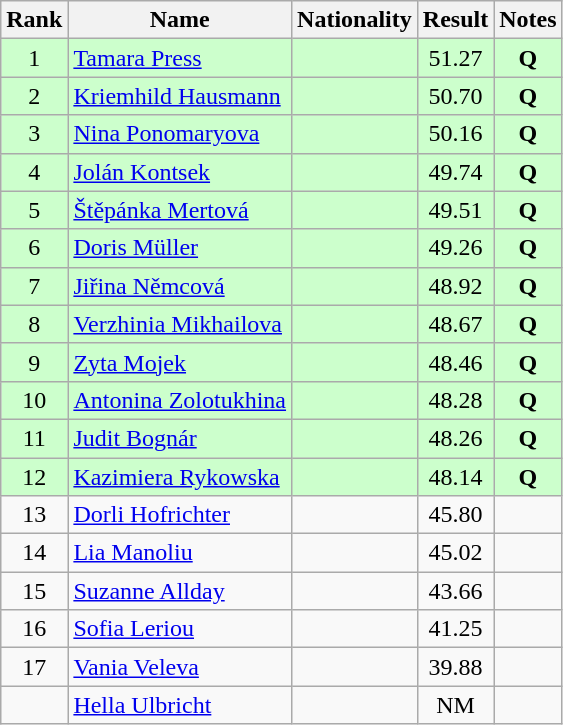<table class="wikitable sortable" style="text-align:center">
<tr>
<th>Rank</th>
<th>Name</th>
<th>Nationality</th>
<th>Result</th>
<th>Notes</th>
</tr>
<tr bgcolor=ccffcc>
<td>1</td>
<td align=left><a href='#'>Tamara Press</a></td>
<td align=left></td>
<td>51.27</td>
<td><strong>Q</strong></td>
</tr>
<tr bgcolor=ccffcc>
<td>2</td>
<td align=left><a href='#'>Kriemhild Hausmann</a></td>
<td align=left></td>
<td>50.70</td>
<td><strong>Q</strong></td>
</tr>
<tr bgcolor=ccffcc>
<td>3</td>
<td align=left><a href='#'>Nina Ponomaryova</a></td>
<td align=left></td>
<td>50.16</td>
<td><strong>Q</strong></td>
</tr>
<tr bgcolor=ccffcc>
<td>4</td>
<td align=left><a href='#'>Jolán Kontsek</a></td>
<td align=left></td>
<td>49.74</td>
<td><strong>Q</strong></td>
</tr>
<tr bgcolor=ccffcc>
<td>5</td>
<td align=left><a href='#'>Štěpánka Mertová</a></td>
<td align=left></td>
<td>49.51</td>
<td><strong>Q</strong></td>
</tr>
<tr bgcolor=ccffcc>
<td>6</td>
<td align=left><a href='#'>Doris Müller</a></td>
<td align=left></td>
<td>49.26</td>
<td><strong>Q</strong></td>
</tr>
<tr bgcolor=ccffcc>
<td>7</td>
<td align=left><a href='#'>Jiřina Němcová</a></td>
<td align=left></td>
<td>48.92</td>
<td><strong>Q</strong></td>
</tr>
<tr bgcolor=ccffcc>
<td>8</td>
<td align=left><a href='#'>Verzhinia Mikhailova</a></td>
<td align=left></td>
<td>48.67</td>
<td><strong>Q</strong></td>
</tr>
<tr bgcolor=ccffcc>
<td>9</td>
<td align=left><a href='#'>Zyta Mojek</a></td>
<td align=left></td>
<td>48.46</td>
<td><strong>Q</strong></td>
</tr>
<tr bgcolor=ccffcc>
<td>10</td>
<td align=left><a href='#'>Antonina Zolotukhina</a></td>
<td align=left></td>
<td>48.28</td>
<td><strong>Q</strong></td>
</tr>
<tr bgcolor=ccffcc>
<td>11</td>
<td align=left><a href='#'>Judit Bognár</a></td>
<td align=left></td>
<td>48.26</td>
<td><strong>Q</strong></td>
</tr>
<tr bgcolor=ccffcc>
<td>12</td>
<td align=left><a href='#'>Kazimiera Rykowska</a></td>
<td align=left></td>
<td>48.14</td>
<td><strong>Q</strong></td>
</tr>
<tr>
<td>13</td>
<td align=left><a href='#'>Dorli Hofrichter</a></td>
<td align=left></td>
<td>45.80</td>
<td></td>
</tr>
<tr>
<td>14</td>
<td align=left><a href='#'>Lia Manoliu</a></td>
<td align=left></td>
<td>45.02</td>
<td></td>
</tr>
<tr>
<td>15</td>
<td align=left><a href='#'>Suzanne Allday</a></td>
<td align=left></td>
<td>43.66</td>
<td></td>
</tr>
<tr>
<td>16</td>
<td align=left><a href='#'>Sofia Leriou</a></td>
<td align=left></td>
<td>41.25</td>
<td></td>
</tr>
<tr>
<td>17</td>
<td align=left><a href='#'>Vania Veleva</a></td>
<td align=left></td>
<td>39.88</td>
<td></td>
</tr>
<tr>
<td></td>
<td align=left><a href='#'>Hella Ulbricht</a></td>
<td align=left></td>
<td>NM</td>
<td></td>
</tr>
</table>
